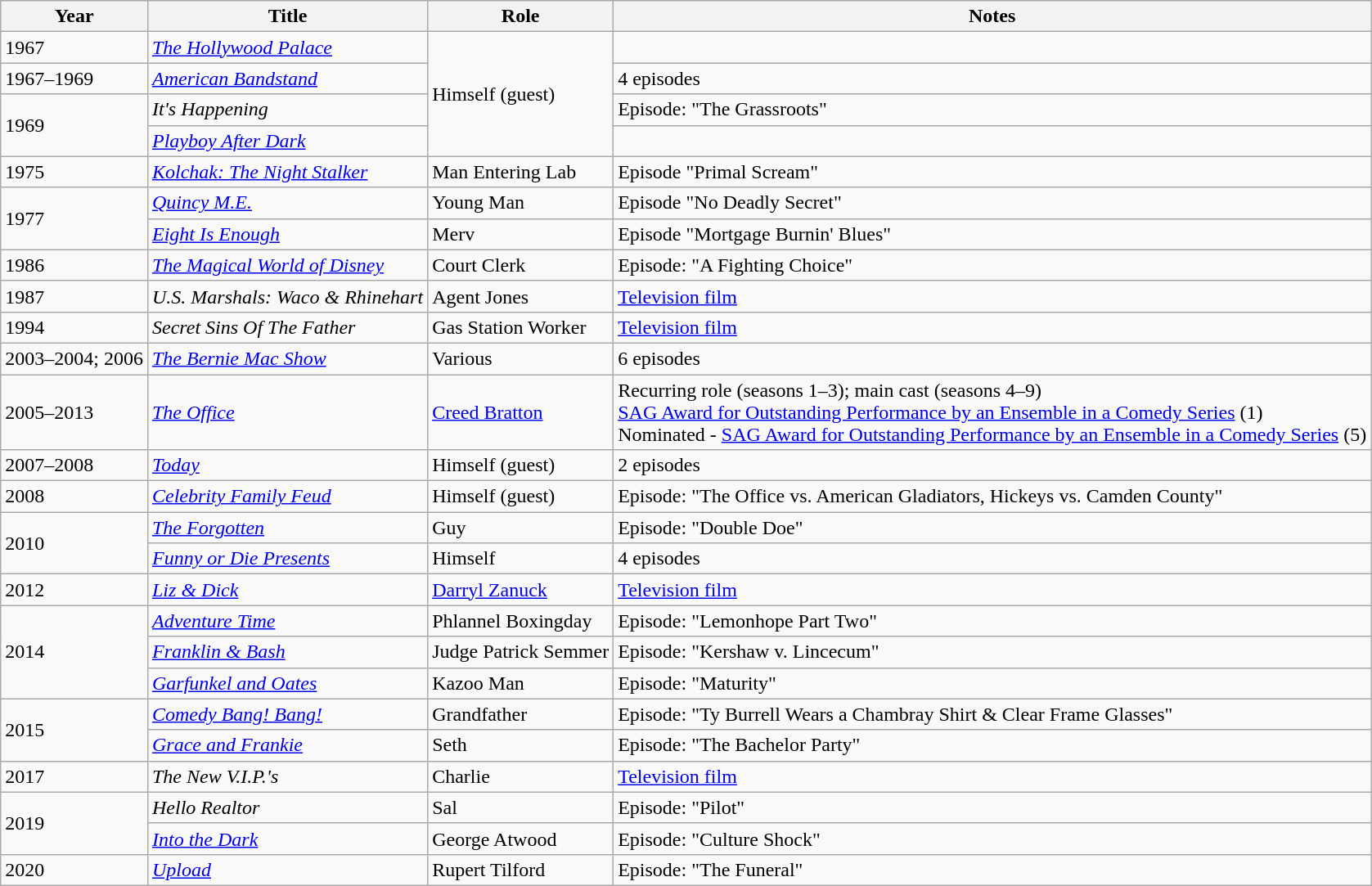<table class="wikitable sortable">
<tr>
<th>Year</th>
<th>Title</th>
<th>Role</th>
<th>Notes</th>
</tr>
<tr>
<td>1967</td>
<td><em><a href='#'>The Hollywood Palace</a></em></td>
<td rowspan="4">Himself (guest)</td>
<td></td>
</tr>
<tr>
<td>1967–1969</td>
<td><em><a href='#'>American Bandstand</a></em></td>
<td>4 episodes</td>
</tr>
<tr>
<td rowspan="2">1969</td>
<td><em>It's Happening</em></td>
<td>Episode: "The Grassroots"</td>
</tr>
<tr>
<td><em><a href='#'>Playboy After Dark</a></em></td>
<td></td>
</tr>
<tr>
<td>1975</td>
<td><em><a href='#'>Kolchak: The Night Stalker</a></em></td>
<td>Man Entering Lab</td>
<td>Episode "Primal Scream"</td>
</tr>
<tr>
<td rowspan="2">1977</td>
<td><em><a href='#'>Quincy M.E.</a></em></td>
<td>Young Man</td>
<td>Episode "No Deadly Secret"</td>
</tr>
<tr>
<td><em><a href='#'>Eight Is Enough</a></em></td>
<td>Merv</td>
<td>Episode "Mortgage Burnin' Blues"</td>
</tr>
<tr>
<td>1986</td>
<td><em><a href='#'>The Magical World of Disney</a></em></td>
<td>Court Clerk</td>
<td>Episode: "A Fighting Choice"</td>
</tr>
<tr>
<td>1987</td>
<td><em>U.S. Marshals: Waco & Rhinehart</em></td>
<td>Agent Jones</td>
<td><a href='#'>Television film</a></td>
</tr>
<tr>
<td>1994</td>
<td><em>Secret Sins Of The Father</em></td>
<td>Gas Station Worker</td>
<td><a href='#'>Television film</a></td>
</tr>
<tr>
<td>2003–2004; 2006</td>
<td><em><a href='#'>The Bernie Mac Show</a></em></td>
<td>Various</td>
<td>6 episodes</td>
</tr>
<tr>
<td>2005–2013</td>
<td><em><a href='#'>The Office</a></em></td>
<td><a href='#'>Creed Bratton</a></td>
<td>Recurring role (seasons 1–3); main cast (seasons 4–9)<br><a href='#'>SAG Award for Outstanding Performance by an Ensemble in a Comedy Series</a> (1)<br>Nominated - <a href='#'>SAG Award for Outstanding Performance by an Ensemble in a Comedy Series</a> (5)</td>
</tr>
<tr>
<td>2007–2008</td>
<td><a href='#'><em>Today</em></a></td>
<td>Himself (guest)</td>
<td>2 episodes</td>
</tr>
<tr>
<td>2008</td>
<td><em><a href='#'>Celebrity Family Feud</a></em></td>
<td>Himself (guest)</td>
<td>Episode: "The Office vs. American Gladiators, Hickeys vs. Camden County"</td>
</tr>
<tr>
<td rowspan="2">2010</td>
<td><a href='#'><em>The Forgotten</em></a></td>
<td>Guy</td>
<td>Episode: "Double Doe"</td>
</tr>
<tr>
<td><em><a href='#'>Funny or Die Presents</a></em></td>
<td>Himself</td>
<td>4 episodes</td>
</tr>
<tr>
<td>2012</td>
<td><em><a href='#'>Liz & Dick</a></em></td>
<td><a href='#'>Darryl Zanuck</a></td>
<td><a href='#'>Television film</a></td>
</tr>
<tr>
<td rowspan="3">2014</td>
<td><em><a href='#'>Adventure Time</a></em></td>
<td>Phlannel Boxingday</td>
<td>Episode: "Lemonhope Part Two"</td>
</tr>
<tr>
<td><em><a href='#'>Franklin & Bash</a></em></td>
<td>Judge Patrick Semmer</td>
<td>Episode: "Kershaw v. Lincecum"</td>
</tr>
<tr>
<td><a href='#'><em>Garfunkel and Oates</em></a></td>
<td>Kazoo Man</td>
<td>Episode: "Maturity"</td>
</tr>
<tr>
<td rowspan="2">2015</td>
<td><em><a href='#'>Comedy Bang! Bang!</a></em></td>
<td>Grandfather</td>
<td>Episode: "Ty Burrell Wears a Chambray Shirt & Clear Frame Glasses"</td>
</tr>
<tr>
<td><em><a href='#'>Grace and Frankie</a></em></td>
<td>Seth</td>
<td>Episode: "The Bachelor Party"</td>
</tr>
<tr>
<td>2017</td>
<td><em>The New V.I.P.'s</em></td>
<td>Charlie</td>
<td><a href='#'>Television film</a></td>
</tr>
<tr>
<td rowspan="2">2019</td>
<td><em>Hello Realtor</em></td>
<td>Sal</td>
<td>Episode: "Pilot"</td>
</tr>
<tr>
<td><em><a href='#'>Into the Dark</a></em></td>
<td>George Atwood</td>
<td>Episode: "Culture Shock"</td>
</tr>
<tr>
<td>2020</td>
<td><em><a href='#'>Upload</a></em></td>
<td>Rupert Tilford</td>
<td>Episode: "The Funeral"</td>
</tr>
</table>
